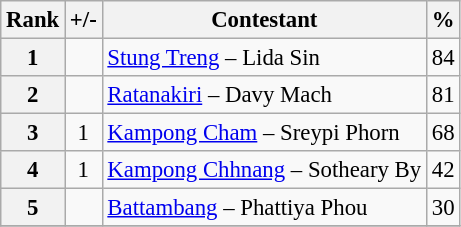<table class="wikitable" style="font-size: 95%">
<tr>
<th>Rank</th>
<th>+/-</th>
<th>Contestant</th>
<th>%</th>
</tr>
<tr>
<th>1</th>
<td align=center></td>
<td><a href='#'>Stung Treng</a> – Lida Sin</td>
<td>84</td>
</tr>
<tr>
<th>2</th>
<td align=center></td>
<td><a href='#'>Ratanakiri</a> – Davy Mach</td>
<td>81</td>
</tr>
<tr>
<th>3</th>
<td align=center> 1</td>
<td><a href='#'>Kampong Cham</a> – Sreypi Phorn</td>
<td>68</td>
</tr>
<tr>
<th>4</th>
<td align=center> 1</td>
<td><a href='#'>Kampong Chhnang</a> – Sotheary By</td>
<td>42</td>
</tr>
<tr>
<th>5</th>
<td align=center></td>
<td><a href='#'>Battambang</a> – Phattiya Phou</td>
<td>30</td>
</tr>
<tr>
</tr>
</table>
